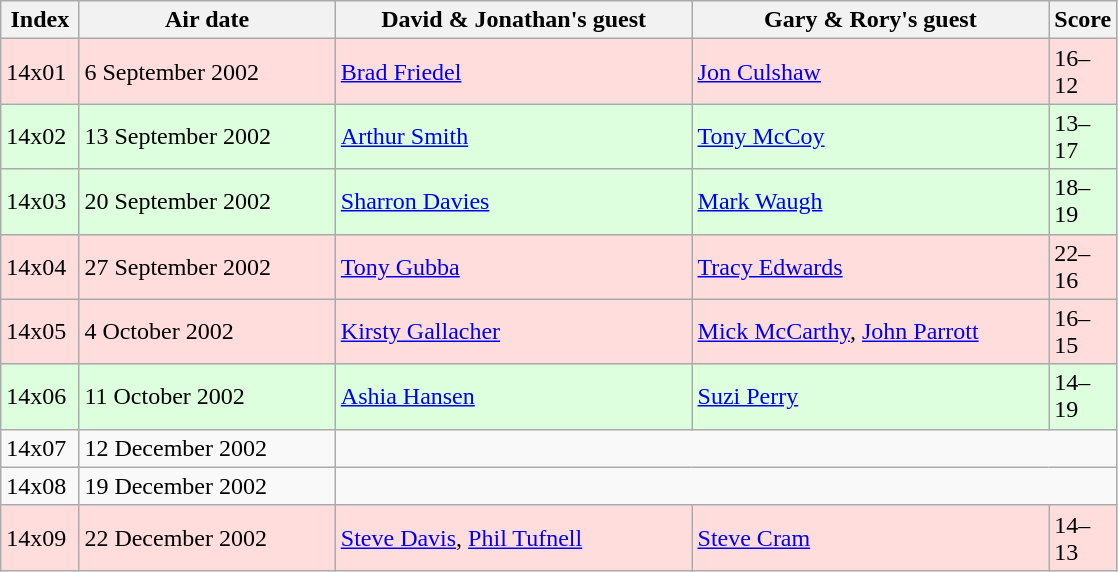<table class="wikitable" style="width:745px;">
<tr>
<th style="width:7%;">Index</th>
<th style="width:23%;">Air date</th>
<th style="width:32%;">David & Jonathan's guest</th>
<th style="width:32%;">Gary & Rory's guest</th>
<th style="width:7%;">Score</th>
</tr>
<tr style="background:#fdd;">
<td>14x01</td>
<td>6 September 2002</td>
<td><a href='#'>Brad Friedel</a></td>
<td><a href='#'>Jon Culshaw</a></td>
<td>16–12</td>
</tr>
<tr style="background:#dfd;">
<td>14x02</td>
<td>13 September 2002</td>
<td><a href='#'>Arthur Smith</a></td>
<td><a href='#'>Tony McCoy</a></td>
<td>13–17</td>
</tr>
<tr style="background:#dfd;">
<td>14x03</td>
<td>20 September 2002</td>
<td><a href='#'>Sharron Davies</a></td>
<td><a href='#'>Mark Waugh</a></td>
<td>18–19</td>
</tr>
<tr style="background:#fdd;">
<td>14x04</td>
<td>27 September 2002</td>
<td><a href='#'>Tony Gubba</a></td>
<td><a href='#'>Tracy Edwards</a></td>
<td>22–16</td>
</tr>
<tr style="background:#fdd;">
<td>14x05</td>
<td>4 October 2002</td>
<td><a href='#'>Kirsty Gallacher</a></td>
<td><a href='#'>Mick McCarthy</a>, <a href='#'>John Parrott</a></td>
<td>16–15</td>
</tr>
<tr style="background:#dfd;">
<td>14x06</td>
<td>11 October 2002</td>
<td><a href='#'>Ashia Hansen</a></td>
<td><a href='#'>Suzi Perry</a></td>
<td>14–19</td>
</tr>
<tr>
<td>14x07</td>
<td>12 December 2002</td>
<td colspan="3"></td>
</tr>
<tr>
<td>14x08</td>
<td>19 December 2002</td>
<td colspan="3"></td>
</tr>
<tr style="background:#fdd;">
<td>14x09</td>
<td>22 December 2002 </td>
<td><a href='#'>Steve Davis</a>, <a href='#'>Phil Tufnell</a></td>
<td><a href='#'>Steve Cram</a></td>
<td>14–13</td>
</tr>
</table>
